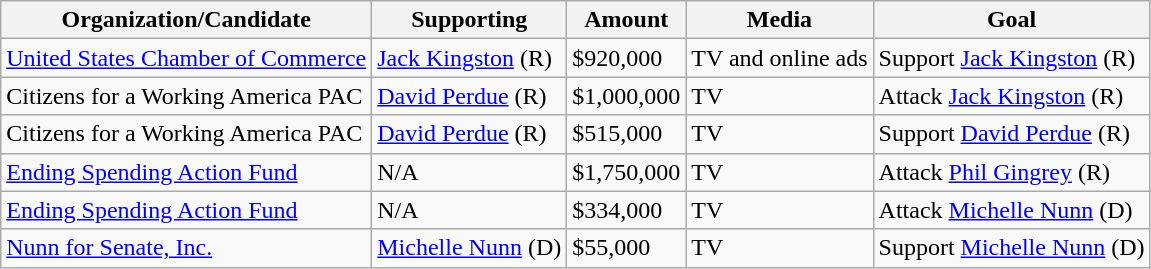<table class="wikitable sortable">
<tr>
<th>Organization/Candidate</th>
<th>Supporting</th>
<th>Amount</th>
<th>Media</th>
<th>Goal</th>
</tr>
<tr>
<td><a href='#'>United States Chamber of Commerce</a></td>
<td><a href='#'>Jack Kingston</a> (R)</td>
<td>$920,000</td>
<td>TV and online ads</td>
<td>Support <a href='#'>Jack Kingston</a> (R)</td>
</tr>
<tr>
<td>Citizens for a Working America PAC</td>
<td><a href='#'>David Perdue</a> (R)</td>
<td>$1,000,000</td>
<td>TV</td>
<td>Attack <a href='#'>Jack Kingston</a> (R)</td>
</tr>
<tr>
<td>Citizens for a Working America PAC</td>
<td><a href='#'>David Perdue</a> (R)</td>
<td>$515,000</td>
<td>TV</td>
<td>Support <a href='#'>David Perdue</a> (R)</td>
</tr>
<tr>
<td><a href='#'>Ending Spending Action Fund</a></td>
<td>N/A</td>
<td>$1,750,000</td>
<td>TV</td>
<td>Attack <a href='#'>Phil Gingrey</a> (R)</td>
</tr>
<tr>
<td><a href='#'>Ending Spending Action Fund</a></td>
<td>N/A</td>
<td>$334,000</td>
<td>TV</td>
<td>Attack <a href='#'>Michelle Nunn</a> (D)</td>
</tr>
<tr>
<td><a href='#'>Nunn for Senate, Inc.</a></td>
<td><a href='#'>Michelle Nunn</a> (D)</td>
<td>$55,000</td>
<td>TV</td>
<td>Support <a href='#'>Michelle Nunn</a> (D)</td>
</tr>
</table>
